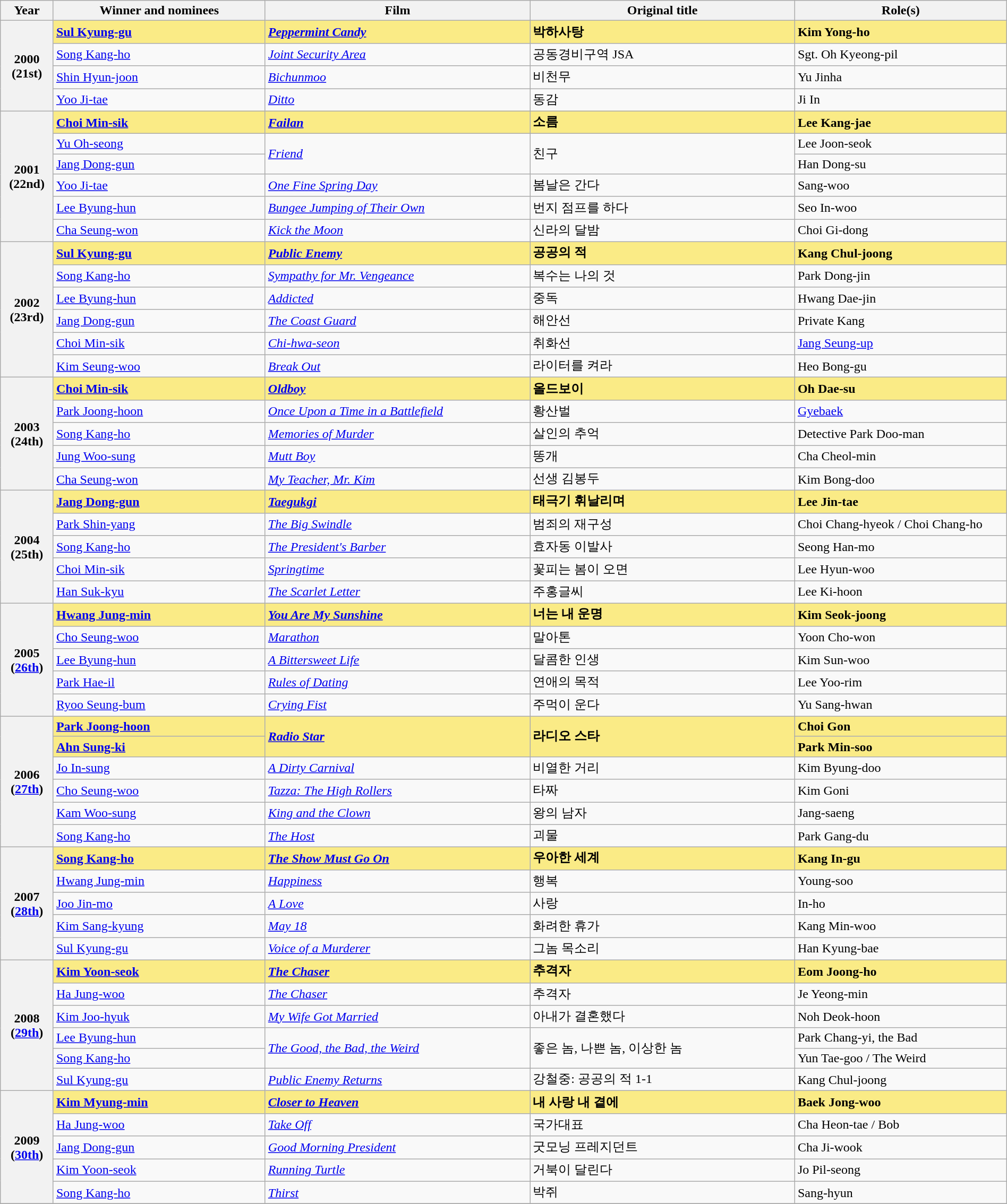<table class="wikitable" style="width:100%">
<tr>
<th style="width:5%;">Year</th>
<th style="width:20%;">Winner and nominees</th>
<th style="width:25%;">Film</th>
<th style="width:25%;">Original title</th>
<th style="width:20%;">Role(s)</th>
</tr>
<tr>
<th rowspan="4">2000<br>(21st)</th>
<td style="background:#FAEB86;"><strong><a href='#'>Sul Kyung-gu</a></strong> </td>
<td style="background:#FAEB86;"><strong><em><a href='#'>Peppermint Candy</a></em></strong></td>
<td style="background:#FAEB86;"><strong>박하사탕</strong></td>
<td style="background:#FAEB86;"><strong>Kim Yong-ho</strong></td>
</tr>
<tr>
<td><a href='#'>Song Kang-ho</a></td>
<td><a href='#'><em>Joint Security Area</em></a></td>
<td>공동경비구역 JSA</td>
<td>Sgt. Oh Kyeong-pil</td>
</tr>
<tr>
<td><a href='#'>Shin Hyun-joon</a></td>
<td><em><a href='#'>Bichunmoo</a></em></td>
<td>비천무</td>
<td>Yu Jinha</td>
</tr>
<tr>
<td><a href='#'>Yoo Ji-tae</a></td>
<td><em><a href='#'>Ditto</a></em></td>
<td>동감</td>
<td>Ji In</td>
</tr>
<tr>
<th rowspan="6">2001<br>(22nd)</th>
<td style="background:#FAEB86;"><strong><a href='#'>Choi Min-sik</a></strong> </td>
<td style="background:#FAEB86;"><strong><em><a href='#'>Failan</a></em></strong></td>
<td style="background:#FAEB86;"><strong>소름</strong></td>
<td style="background:#FAEB86;"><strong>Lee Kang-jae</strong></td>
</tr>
<tr>
<td><a href='#'>Yu Oh-seong</a></td>
<td rowspan="2"><em><a href='#'>Friend</a></em></td>
<td rowspan="2">친구</td>
<td>Lee Joon-seok</td>
</tr>
<tr>
<td><a href='#'>Jang Dong-gun</a></td>
<td>Han Dong-su</td>
</tr>
<tr>
<td><a href='#'>Yoo Ji-tae</a></td>
<td><em><a href='#'>One Fine Spring Day</a></em></td>
<td>봄날은 간다</td>
<td>Sang-woo</td>
</tr>
<tr>
<td><a href='#'>Lee Byung-hun</a></td>
<td><em><a href='#'>Bungee Jumping of Their Own</a></em></td>
<td>번지 점프를 하다</td>
<td>Seo In-woo</td>
</tr>
<tr>
<td><a href='#'>Cha Seung-won</a></td>
<td><em><a href='#'>Kick the Moon</a></em></td>
<td>신라의 달밤</td>
<td>Choi Gi-dong</td>
</tr>
<tr>
<th rowspan="6">2002<br>(23rd)</th>
<td style="background:#FAEB86;"><strong><a href='#'>Sul Kyung-gu</a></strong> </td>
<td style="background:#FAEB86;"><em><a href='#'><strong>Public Enemy</strong></a></em></td>
<td style="background:#FAEB86;"><strong>공공의 적</strong></td>
<td style="background:#FAEB86;"><strong>Kang Chul-joong</strong></td>
</tr>
<tr>
<td><a href='#'>Song Kang-ho</a></td>
<td><em><a href='#'>Sympathy for Mr. Vengeance</a></em></td>
<td>복수는 나의 것</td>
<td>Park Dong-jin</td>
</tr>
<tr>
<td><a href='#'>Lee Byung-hun</a></td>
<td><em><a href='#'>Addicted</a></em></td>
<td>중독</td>
<td>Hwang Dae-jin</td>
</tr>
<tr>
<td><a href='#'>Jang Dong-gun</a></td>
<td><a href='#'><em>The Coast Guard</em></a></td>
<td>해안선</td>
<td>Private Kang</td>
</tr>
<tr>
<td><a href='#'>Choi Min-sik</a></td>
<td><em><a href='#'>Chi-hwa-seon</a></em></td>
<td>취화선</td>
<td><a href='#'>Jang Seung-up</a></td>
</tr>
<tr>
<td><a href='#'>Kim Seung-woo</a></td>
<td><em><a href='#'>Break Out</a></em></td>
<td>라이터를 켜라</td>
<td>Heo Bong-gu</td>
</tr>
<tr>
<th rowspan="5">2003<br>(24th)</th>
<td style="background:#FAEB86;"><strong><a href='#'>Choi Min-sik</a></strong> </td>
<td style="background:#FAEB86;"><em><a href='#'><strong>Oldboy</strong></a></em></td>
<td style="background:#FAEB86;"><strong>올드보이</strong></td>
<td style="background:#FAEB86;"><strong>Oh Dae-su</strong></td>
</tr>
<tr>
<td><a href='#'>Park Joong-hoon</a></td>
<td><em><a href='#'>Once Upon a Time in a Battlefield</a></em></td>
<td>황산벌</td>
<td><a href='#'>Gyebaek</a></td>
</tr>
<tr>
<td><a href='#'>Song Kang-ho</a></td>
<td><em><a href='#'>Memories of Murder</a></em></td>
<td>살인의 추억</td>
<td>Detective Park Doo-man</td>
</tr>
<tr>
<td><a href='#'>Jung Woo-sung</a></td>
<td><em><a href='#'>Mutt Boy</a></em></td>
<td>똥개</td>
<td>Cha Cheol-min</td>
</tr>
<tr>
<td><a href='#'>Cha Seung-won</a></td>
<td><em><a href='#'>My Teacher, Mr. Kim</a></em></td>
<td>선생 김봉두</td>
<td>Kim Bong-doo</td>
</tr>
<tr>
<th rowspan="5">2004<br>(25th)</th>
<td style="background:#FAEB86;"><strong><a href='#'>Jang Dong-gun</a></strong> </td>
<td style="background:#FAEB86;"><em><a href='#'><strong>Taegukgi</strong></a></em></td>
<td style="background:#FAEB86;"><strong>태극기 휘날리며</strong></td>
<td style="background:#FAEB86;"><strong>Lee Jin-tae</strong></td>
</tr>
<tr>
<td><a href='#'>Park Shin-yang</a></td>
<td><em><a href='#'>The Big Swindle</a></em></td>
<td>범죄의 재구성</td>
<td>Choi Chang-hyeok / Choi Chang-ho</td>
</tr>
<tr>
<td><a href='#'>Song Kang-ho</a></td>
<td><em><a href='#'>The President's Barber</a></em></td>
<td>효자동 이발사</td>
<td>Seong Han-mo</td>
</tr>
<tr>
<td><a href='#'>Choi Min-sik</a></td>
<td><em><a href='#'>Springtime</a></em></td>
<td>꽃피는 봄이 오면</td>
<td>Lee Hyun-woo</td>
</tr>
<tr>
<td><a href='#'>Han Suk-kyu</a></td>
<td><a href='#'><em>The Scarlet Letter</em></a></td>
<td>주홍글씨</td>
<td>Lee Ki-hoon</td>
</tr>
<tr>
<th rowspan="5">2005<br>(<a href='#'>26th</a>)</th>
<td style="background:#FAEB86;"><strong><a href='#'>Hwang Jung-min</a></strong> </td>
<td style="background:#FAEB86;"><em><a href='#'><strong>You Are My Sunshine</strong></a></em></td>
<td style="background:#FAEB86;"><strong>너는 내 운명</strong></td>
<td style="background:#FAEB86;"><strong>Kim Seok-joong</strong></td>
</tr>
<tr>
<td><a href='#'>Cho Seung-woo</a></td>
<td><em><a href='#'>Marathon</a></em></td>
<td>말아톤</td>
<td>Yoon Cho-won</td>
</tr>
<tr>
<td><a href='#'>Lee Byung-hun</a></td>
<td><em><a href='#'>A Bittersweet Life</a></em></td>
<td>달콤한 인생</td>
<td>Kim Sun-woo</td>
</tr>
<tr>
<td><a href='#'>Park Hae-il</a></td>
<td><em><a href='#'>Rules of Dating</a></em></td>
<td>연애의 목적</td>
<td>Lee Yoo-rim</td>
</tr>
<tr>
<td><a href='#'>Ryoo Seung-bum</a></td>
<td><em><a href='#'>Crying Fist</a></em></td>
<td>주먹이 운다</td>
<td>Yu Sang-hwan</td>
</tr>
<tr>
<th rowspan="6">2006<br>(<a href='#'>27th</a>)</th>
<td style="background:#FAEB86;"><strong><a href='#'>Park Joong-hoon</a></strong> </td>
<td style="background:#FAEB86;" rowspan="2"><em><a href='#'><strong>Radio Star</strong></a></em></td>
<td style="background:#FAEB86;" rowspan="2" style="background:#FAEB86;"><strong>라디오 스타</strong></td>
<td style="background:#FAEB86;"><strong>Choi Gon</strong></td>
</tr>
<tr>
<td style="background:#FAEB86;"><strong><a href='#'>Ahn Sung-ki</a></strong> </td>
<td style="background:#FAEB86;"><strong>Park Min-soo</strong></td>
</tr>
<tr>
<td><a href='#'>Jo In-sung</a></td>
<td><em><a href='#'>A Dirty Carnival</a></em></td>
<td>비열한 거리</td>
<td>Kim Byung-doo</td>
</tr>
<tr>
<td><a href='#'>Cho Seung-woo</a></td>
<td><em><a href='#'>Tazza: The High Rollers</a></em></td>
<td>타짜</td>
<td>Kim Goni</td>
</tr>
<tr>
<td><a href='#'>Kam Woo-sung</a></td>
<td><em><a href='#'>King and the Clown</a></em></td>
<td>왕의 남자</td>
<td>Jang-saeng</td>
</tr>
<tr>
<td><a href='#'>Song Kang-ho</a></td>
<td><em><a href='#'>The Host</a></em></td>
<td>괴물</td>
<td>Park Gang-du</td>
</tr>
<tr>
<th rowspan="5">2007<br>(<a href='#'>28th</a>)</th>
<td style="background:#FAEB86;"><strong><a href='#'>Song Kang-ho</a></strong> </td>
<td style="background:#FAEB86;"><strong><em><a href='#'>The Show Must Go On</a></em></strong></td>
<td style="background:#FAEB86;"><strong>우아한 세계</strong></td>
<td style="background:#FAEB86;"><strong>Kang In-gu</strong></td>
</tr>
<tr>
<td><a href='#'>Hwang Jung-min</a></td>
<td><em><a href='#'>Happiness</a></em></td>
<td>행복</td>
<td>Young-soo</td>
</tr>
<tr>
<td><a href='#'>Joo Jin-mo</a></td>
<td><em><a href='#'>A Love</a></em></td>
<td>사랑</td>
<td>In-ho</td>
</tr>
<tr>
<td><a href='#'>Kim Sang-kyung</a></td>
<td><em><a href='#'>May 18</a></em></td>
<td>화려한 휴가</td>
<td>Kang Min-woo</td>
</tr>
<tr>
<td><a href='#'>Sul Kyung-gu</a></td>
<td><em><a href='#'>Voice of a Murderer</a></em></td>
<td>그놈 목소리</td>
<td>Han Kyung-bae</td>
</tr>
<tr>
<th rowspan="6">2008<br>(<a href='#'>29th</a>)</th>
<td style="background:#FAEB86;"><strong><a href='#'>Kim Yoon-seok</a> </strong></td>
<td style="background:#FAEB86;"><strong><em><a href='#'>The Chaser</a></em></strong></td>
<td style="background:#FAEB86;"><strong>추격자</strong></td>
<td style="background:#FAEB86;"><strong>Eom Joong-ho</strong></td>
</tr>
<tr>
<td><a href='#'>Ha Jung-woo</a></td>
<td><em><a href='#'>The Chaser</a></em></td>
<td>추격자</td>
<td>Je Yeong-min</td>
</tr>
<tr>
<td><a href='#'>Kim Joo-hyuk</a></td>
<td><em><a href='#'>My Wife Got Married</a></em></td>
<td>아내가 결혼했다</td>
<td>Noh Deok-hoon</td>
</tr>
<tr>
<td><a href='#'>Lee Byung-hun</a></td>
<td rowspan="2"><em><a href='#'>The Good, the Bad, the Weird</a></em></td>
<td rowspan="2">좋은 놈, 나쁜 놈, 이상한 놈</td>
<td>Park Chang-yi, the Bad</td>
</tr>
<tr>
<td><a href='#'>Song Kang-ho</a></td>
<td>Yun Tae-goo / The Weird</td>
</tr>
<tr>
<td><a href='#'>Sul Kyung-gu</a></td>
<td><em><a href='#'>Public Enemy Returns</a></em></td>
<td>강철중: 공공의 적 1-1</td>
<td>Kang Chul-joong</td>
</tr>
<tr>
<th rowspan="5">2009<br>(<a href='#'>30th</a>)</th>
<td style="background:#FAEB86;"><strong><a href='#'>Kim Myung-min</a> </strong></td>
<td style="background:#FAEB86;"><strong><em><a href='#'>Closer to Heaven</a></em></strong></td>
<td style="background:#FAEB86;"><strong>내 사랑 내 곁에</strong></td>
<td style="background:#FAEB86;"><strong>Baek Jong-woo</strong></td>
</tr>
<tr>
<td><a href='#'>Ha Jung-woo</a></td>
<td><em><a href='#'>Take Off</a></em></td>
<td>국가대표</td>
<td>Cha Heon-tae / Bob</td>
</tr>
<tr>
<td><a href='#'>Jang Dong-gun</a></td>
<td><em><a href='#'>Good Morning President</a></em></td>
<td>굿모닝 프레지던트</td>
<td>Cha Ji-wook</td>
</tr>
<tr>
<td><a href='#'>Kim Yoon-seok</a></td>
<td><em><a href='#'>Running Turtle</a></em></td>
<td>거북이 달린다</td>
<td>Jo Pil-seong</td>
</tr>
<tr>
<td><a href='#'>Song Kang-ho</a></td>
<td><em><a href='#'>Thirst</a></em></td>
<td>박쥐</td>
<td>Sang-hyun</td>
</tr>
<tr>
</tr>
</table>
